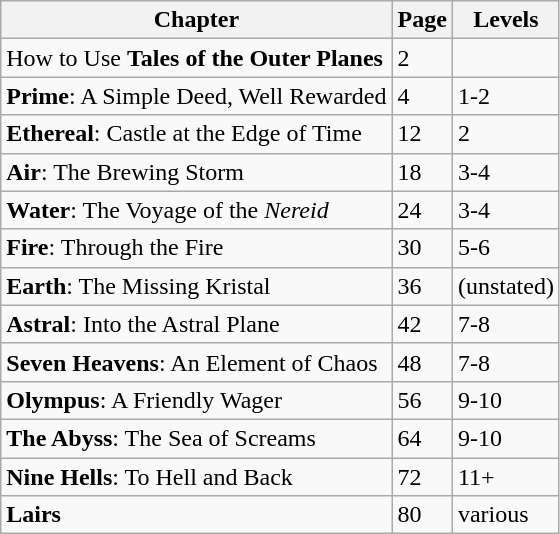<table class="wikitable">
<tr>
<th>Chapter</th>
<th>Page</th>
<th>Levels</th>
</tr>
<tr>
<td>How to Use <strong>Tales of the Outer Planes</strong></td>
<td>2</td>
<td></td>
</tr>
<tr>
<td><strong>Prime</strong>: A Simple Deed, Well Rewarded</td>
<td>4</td>
<td>1-2</td>
</tr>
<tr>
<td><strong>Ethereal</strong>: Castle at the Edge of Time</td>
<td>12</td>
<td>2</td>
</tr>
<tr>
<td><strong>Air</strong>: The Brewing Storm</td>
<td>18</td>
<td>3-4</td>
</tr>
<tr>
<td><strong>Water</strong>: The Voyage of the <em>Nereid</em></td>
<td>24</td>
<td>3-4</td>
</tr>
<tr>
<td><strong>Fire</strong>: Through the Fire</td>
<td>30</td>
<td>5-6</td>
</tr>
<tr>
<td><strong>Earth</strong>: The Missing Kristal</td>
<td>36</td>
<td>(unstated)</td>
</tr>
<tr>
<td><strong>Astral</strong>: Into the Astral Plane</td>
<td>42</td>
<td>7-8</td>
</tr>
<tr>
<td><strong>Seven Heavens</strong>: An Element of Chaos</td>
<td>48</td>
<td>7-8</td>
</tr>
<tr>
<td><strong>Olympus</strong>: A Friendly Wager</td>
<td>56</td>
<td>9-10</td>
</tr>
<tr>
<td><strong>The Abyss</strong>: The Sea of Screams</td>
<td>64</td>
<td>9-10</td>
</tr>
<tr>
<td><strong>Nine Hells</strong>: To Hell and Back</td>
<td>72</td>
<td>11+</td>
</tr>
<tr>
<td><strong>Lairs</strong></td>
<td>80</td>
<td>various</td>
</tr>
</table>
